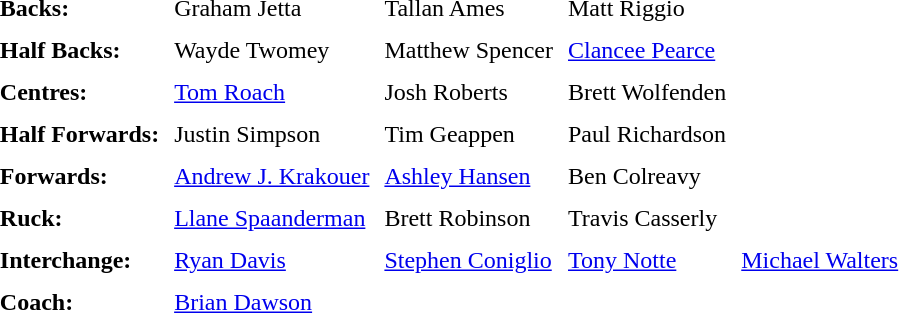<table border="0" cellpadding="4" cellspacing="2" align="center">
<tr>
<td><strong>Backs:</strong></td>
<td>Graham Jetta</td>
<td>Tallan Ames</td>
<td>Matt Riggio</td>
</tr>
<tr>
<td><strong>Half Backs:</strong></td>
<td>Wayde Twomey</td>
<td>Matthew Spencer</td>
<td><a href='#'>Clancee Pearce</a></td>
</tr>
<tr>
<td><strong>Centres:</strong></td>
<td><a href='#'>Tom Roach</a></td>
<td>Josh Roberts</td>
<td>Brett Wolfenden</td>
</tr>
<tr>
<td><strong>Half Forwards:</strong></td>
<td>Justin Simpson</td>
<td>Tim Geappen</td>
<td>Paul Richardson</td>
</tr>
<tr>
<td><strong>Forwards:</strong></td>
<td><a href='#'>Andrew J. Krakouer</a></td>
<td><a href='#'>Ashley Hansen</a></td>
<td>Ben Colreavy</td>
</tr>
<tr>
<td><strong>Ruck:</strong></td>
<td><a href='#'>Llane Spaanderman</a></td>
<td>Brett Robinson</td>
<td>Travis Casserly</td>
</tr>
<tr>
<td><strong>Interchange:</strong></td>
<td><a href='#'>Ryan Davis</a></td>
<td><a href='#'>Stephen Coniglio</a></td>
<td><a href='#'>Tony Notte</a></td>
<td><a href='#'>Michael Walters</a></td>
</tr>
<tr>
<td><strong>Coach:</strong></td>
<td><a href='#'>Brian Dawson</a></td>
</tr>
</table>
